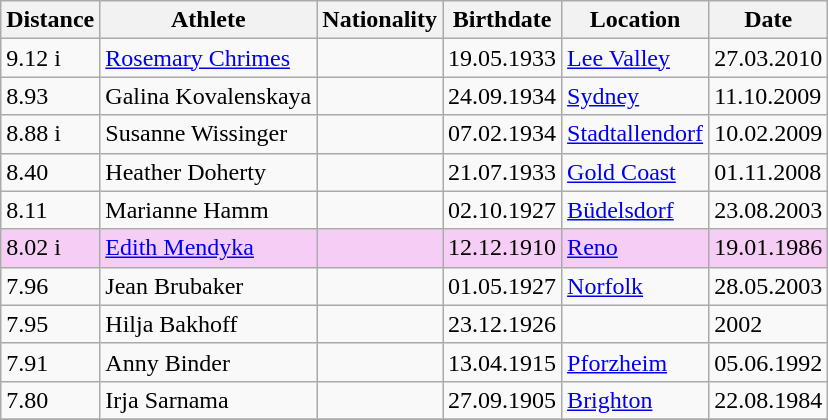<table class="wikitable">
<tr>
<th>Distance</th>
<th>Athlete</th>
<th>Nationality</th>
<th>Birthdate</th>
<th>Location</th>
<th>Date</th>
</tr>
<tr>
<td>9.12 i</td>
<td><a href='#'>Rosemary Chrimes</a></td>
<td></td>
<td>19.05.1933</td>
<td><a href='#'>Lee Valley</a></td>
<td>27.03.2010</td>
</tr>
<tr>
<td>8.93</td>
<td>Galina Kovalenskaya</td>
<td></td>
<td>24.09.1934</td>
<td><a href='#'>Sydney</a></td>
<td>11.10.2009</td>
</tr>
<tr>
<td>8.88 i</td>
<td>Susanne Wissinger</td>
<td></td>
<td>07.02.1934</td>
<td><a href='#'>Stadtallendorf</a></td>
<td>10.02.2009</td>
</tr>
<tr>
<td>8.40</td>
<td>Heather Doherty</td>
<td></td>
<td>21.07.1933</td>
<td><a href='#'>Gold Coast</a></td>
<td>01.11.2008</td>
</tr>
<tr>
<td>8.11</td>
<td>Marianne Hamm</td>
<td></td>
<td>02.10.1927</td>
<td><a href='#'>Büdelsdorf</a></td>
<td>23.08.2003</td>
</tr>
<tr bgcolor=#f6CEF5>
<td>8.02 i</td>
<td><a href='#'>Edith Mendyka</a></td>
<td></td>
<td>12.12.1910</td>
<td><a href='#'>Reno</a></td>
<td>19.01.1986</td>
</tr>
<tr>
<td>7.96</td>
<td>Jean Brubaker</td>
<td></td>
<td>01.05.1927</td>
<td><a href='#'>Norfolk</a></td>
<td>28.05.2003</td>
</tr>
<tr>
<td>7.95</td>
<td>Hilja Bakhoff</td>
<td></td>
<td>23.12.1926</td>
<td></td>
<td>2002</td>
</tr>
<tr>
<td>7.91</td>
<td>Anny Binder</td>
<td></td>
<td>13.04.1915</td>
<td><a href='#'>Pforzheim</a></td>
<td>05.06.1992</td>
</tr>
<tr>
<td>7.80</td>
<td>Irja Sarnama</td>
<td></td>
<td>27.09.1905</td>
<td><a href='#'>Brighton</a></td>
<td>22.08.1984</td>
</tr>
<tr>
</tr>
</table>
